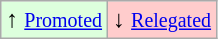<table class="wikitable" align="center">
<tr>
<td bgcolor="#ddffdd">↑ <small><a href='#'>Promoted</a></small></td>
<td bgcolor="#ffcccc">↓ <small><a href='#'>Relegated</a></small></td>
</tr>
</table>
